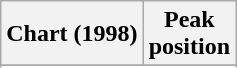<table class="wikitable sortable plainrowheaders">
<tr>
<th scope="col">Chart (1998)</th>
<th scope="col">Peak<br>position</th>
</tr>
<tr>
</tr>
<tr>
</tr>
<tr>
</tr>
</table>
